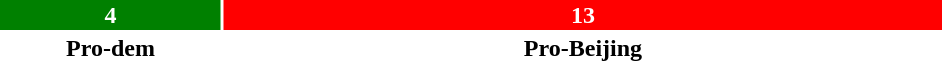<table style="width:50%; text-align:center;">
<tr style="color:white;">
<td style="background:green; width:23.53%;"><strong>4</strong></td>
<td style="background:red; width:76.47%;"><strong>13</strong></td>
</tr>
<tr>
<td><span><strong>Pro-dem</strong></span></td>
<td><span><strong>Pro-Beijing</strong></span></td>
</tr>
</table>
